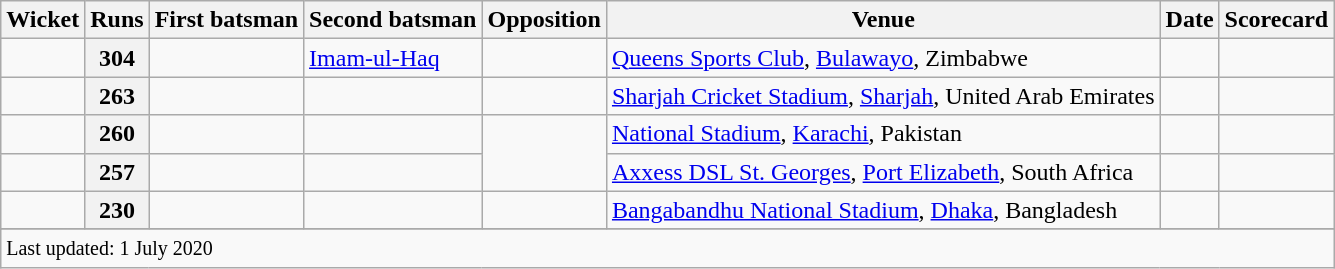<table class="wikitable plainrowheaders sortable">
<tr>
<th scope=col>Wicket</th>
<th scope=col>Runs</th>
<th scope=col>First batsman</th>
<th scope=col>Second batsman</th>
<th scope=col>Opposition</th>
<th scope=col>Venue</th>
<th scope=col>Date</th>
<th scope=col>Scorecard</th>
</tr>
<tr>
<td align=center></td>
<th scope=row style=text-align:center;>304</th>
<td></td>
<td><a href='#'>Imam-ul-Haq</a></td>
<td></td>
<td><a href='#'>Queens Sports Club</a>, <a href='#'>Bulawayo</a>, Zimbabwe</td>
<td></td>
<td></td>
</tr>
<tr>
<td align=center></td>
<th scope=row style=text-align:center;>263</th>
<td></td>
<td></td>
<td></td>
<td><a href='#'>Sharjah Cricket Stadium</a>, <a href='#'>Sharjah</a>, United Arab Emirates</td>
<td></td>
<td></td>
</tr>
<tr>
<td align=center></td>
<th scope=row style=text-align:center;>260</th>
<td></td>
<td></td>
<td rowspan=2></td>
<td><a href='#'>National Stadium</a>, <a href='#'>Karachi</a>, Pakistan</td>
<td></td>
<td></td>
</tr>
<tr>
<td align=center></td>
<th scope=row style=text-align:center;>257</th>
<td></td>
<td></td>
<td><a href='#'>Axxess DSL St. Georges</a>, <a href='#'>Port Elizabeth</a>, South Africa</td>
<td></td>
<td></td>
</tr>
<tr>
<td align=center></td>
<th scope=row style=text-align:center;>230</th>
<td></td>
<td></td>
<td></td>
<td><a href='#'>Bangabandhu National Stadium</a>, <a href='#'>Dhaka</a>, Bangladesh</td>
<td></td>
<td></td>
</tr>
<tr>
</tr>
<tr class=sortbottom>
<td colspan=8><small>Last updated: 1 July 2020</small></td>
</tr>
</table>
